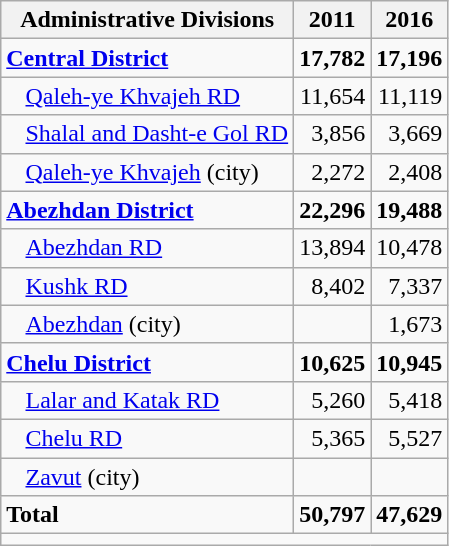<table class="wikitable">
<tr>
<th>Administrative Divisions</th>
<th>2011</th>
<th>2016</th>
</tr>
<tr>
<td><strong><a href='#'>Central District</a></strong></td>
<td style="text-align: right;"><strong>17,782</strong></td>
<td style="text-align: right;"><strong>17,196</strong></td>
</tr>
<tr>
<td style="padding-left: 1em;"><a href='#'>Qaleh-ye Khvajeh RD</a></td>
<td style="text-align: right;">11,654</td>
<td style="text-align: right;">11,119</td>
</tr>
<tr>
<td style="padding-left: 1em;"><a href='#'>Shalal and Dasht-e Gol RD</a></td>
<td style="text-align: right;">3,856</td>
<td style="text-align: right;">3,669</td>
</tr>
<tr>
<td style="padding-left: 1em;"><a href='#'>Qaleh-ye Khvajeh</a> (city)</td>
<td style="text-align: right;">2,272</td>
<td style="text-align: right;">2,408</td>
</tr>
<tr>
<td><strong><a href='#'>Abezhdan District</a></strong></td>
<td style="text-align: right;"><strong>22,296</strong></td>
<td style="text-align: right;"><strong>19,488</strong></td>
</tr>
<tr>
<td style="padding-left: 1em;"><a href='#'>Abezhdan RD</a></td>
<td style="text-align: right;">13,894</td>
<td style="text-align: right;">10,478</td>
</tr>
<tr>
<td style="padding-left: 1em;"><a href='#'>Kushk RD</a></td>
<td style="text-align: right;">8,402</td>
<td style="text-align: right;">7,337</td>
</tr>
<tr>
<td style="padding-left: 1em;"><a href='#'>Abezhdan</a> (city)</td>
<td style="text-align: right;"></td>
<td style="text-align: right;">1,673</td>
</tr>
<tr>
<td><strong><a href='#'>Chelu District</a></strong></td>
<td style="text-align: right;"><strong>10,625</strong></td>
<td style="text-align: right;"><strong>10,945</strong></td>
</tr>
<tr>
<td style="padding-left: 1em;"><a href='#'>Lalar and Katak RD</a></td>
<td style="text-align: right;">5,260</td>
<td style="text-align: right;">5,418</td>
</tr>
<tr>
<td style="padding-left: 1em;"><a href='#'>Chelu RD</a></td>
<td style="text-align: right;">5,365</td>
<td style="text-align: right;">5,527</td>
</tr>
<tr>
<td style="padding-left: 1em;"><a href='#'>Zavut</a> (city)</td>
<td style="text-align: right;"></td>
<td style="text-align: right;"></td>
</tr>
<tr>
<td><strong>Total</strong></td>
<td style="text-align: right;"><strong>50,797</strong></td>
<td style="text-align: right;"><strong>47,629</strong></td>
</tr>
<tr>
<td colspan=3></td>
</tr>
</table>
